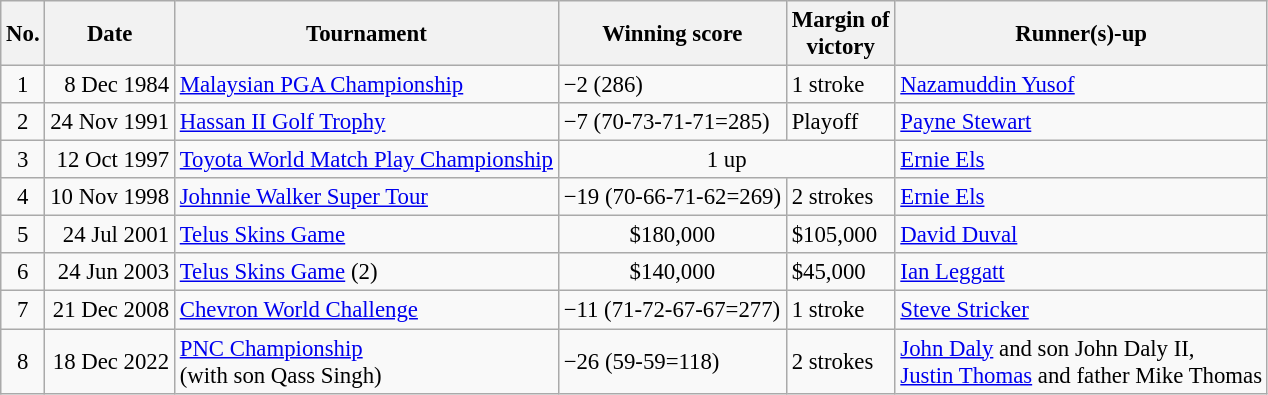<table class="wikitable" style="font-size:95%;">
<tr>
<th>No.</th>
<th>Date</th>
<th>Tournament</th>
<th>Winning score</th>
<th>Margin of<br>victory</th>
<th>Runner(s)-up</th>
</tr>
<tr>
<td align=center>1</td>
<td align=right>8 Dec 1984</td>
<td><a href='#'>Malaysian PGA Championship</a></td>
<td>−2 (286)</td>
<td>1 stroke</td>
<td> <a href='#'>Nazamuddin Yusof</a></td>
</tr>
<tr>
<td align=center>2</td>
<td align=right>24 Nov 1991</td>
<td><a href='#'>Hassan II Golf Trophy</a></td>
<td>−7 (70-73-71-71=285)</td>
<td>Playoff</td>
<td> <a href='#'>Payne Stewart</a></td>
</tr>
<tr>
<td align=center>3</td>
<td align=right>12 Oct 1997</td>
<td><a href='#'>Toyota World Match Play Championship</a></td>
<td colspan=2 align=center>1 up</td>
<td> <a href='#'>Ernie Els</a></td>
</tr>
<tr>
<td align=center>4</td>
<td align=right>10 Nov 1998</td>
<td><a href='#'>Johnnie Walker Super Tour</a></td>
<td>−19 (70-66-71-62=269)</td>
<td>2 strokes</td>
<td> <a href='#'>Ernie Els</a></td>
</tr>
<tr>
<td align=center>5</td>
<td align=right>24 Jul 2001</td>
<td><a href='#'>Telus Skins Game</a></td>
<td align=center>$180,000</td>
<td>$105,000</td>
<td> <a href='#'>David Duval</a></td>
</tr>
<tr>
<td align=center>6</td>
<td align=right>24 Jun 2003</td>
<td><a href='#'>Telus Skins Game</a> (2)</td>
<td align=center>$140,000</td>
<td>$45,000</td>
<td> <a href='#'>Ian Leggatt</a></td>
</tr>
<tr>
<td align=center>7</td>
<td align=right>21 Dec 2008</td>
<td><a href='#'>Chevron World Challenge</a></td>
<td>−11 (71-72-67-67=277)</td>
<td>1 stroke</td>
<td> <a href='#'>Steve Stricker</a></td>
</tr>
<tr>
<td align=center>8</td>
<td align=right>18 Dec 2022</td>
<td><a href='#'>PNC Championship</a><br>(with son Qass Singh)</td>
<td>−26 (59-59=118)</td>
<td>2 strokes</td>
<td> <a href='#'>John Daly</a> and son John Daly II,<br> <a href='#'>Justin Thomas</a> and father Mike Thomas</td>
</tr>
</table>
